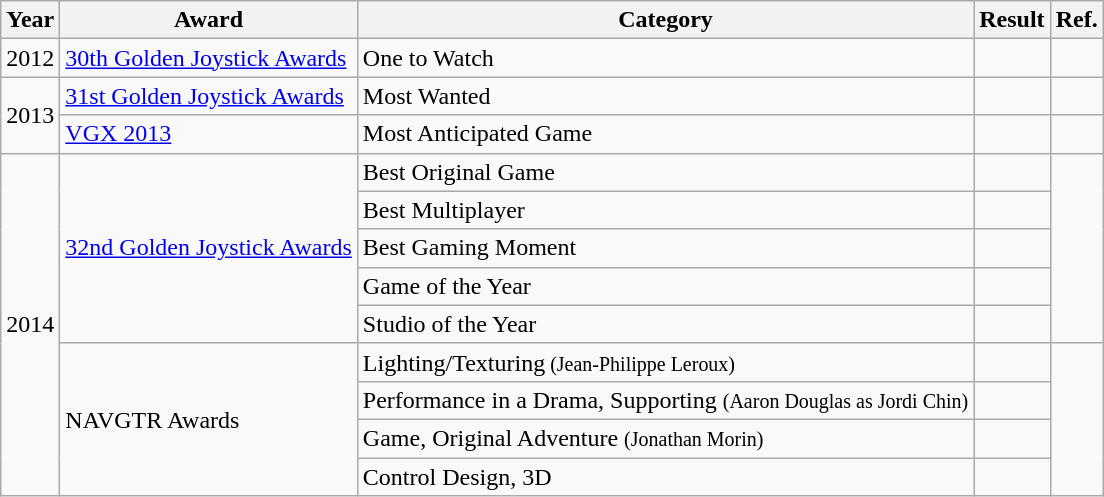<table class="wikitable" style="border:none; margin:0; ">
<tr>
<th>Year</th>
<th>Award</th>
<th>Category</th>
<th>Result</th>
<th class="unsortable">Ref.</th>
</tr>
<tr>
<td>2012</td>
<td><a href='#'>30th Golden Joystick Awards</a></td>
<td>One to Watch</td>
<td></td>
<td style="text-align:center;"></td>
</tr>
<tr>
<td rowspan="2">2013</td>
<td><a href='#'>31st Golden Joystick Awards</a></td>
<td>Most Wanted</td>
<td></td>
<td style="text-align:center;"></td>
</tr>
<tr>
<td><a href='#'>VGX 2013</a></td>
<td>Most Anticipated Game</td>
<td></td>
<td style="text-align:center;"></td>
</tr>
<tr>
<td rowspan="9" style="text-align:center;">2014</td>
<td rowspan="5"><a href='#'>32nd Golden Joystick Awards</a></td>
<td>Best Original Game</td>
<td></td>
<td rowspan="5" style="text-align:center;"></td>
</tr>
<tr>
<td>Best Multiplayer</td>
<td></td>
</tr>
<tr>
<td>Best Gaming Moment </td>
<td></td>
</tr>
<tr>
<td>Game of the Year</td>
<td></td>
</tr>
<tr>
<td>Studio of the Year </td>
<td></td>
</tr>
<tr>
<td rowspan="4">NAVGTR Awards</td>
<td>Lighting/Texturing<small> (Jean-Philippe Leroux)</small></td>
<td></td>
<td align=center rowspan="4"></td>
</tr>
<tr>
<td>Performance in a Drama, Supporting <small>(Aaron Douglas as Jordi Chin)</small></td>
<td></td>
</tr>
<tr>
<td>Game, Original Adventure <small>(Jonathan Morin)</small></td>
<td></td>
</tr>
<tr>
<td>Control Design, 3D</td>
<td></td>
</tr>
</table>
